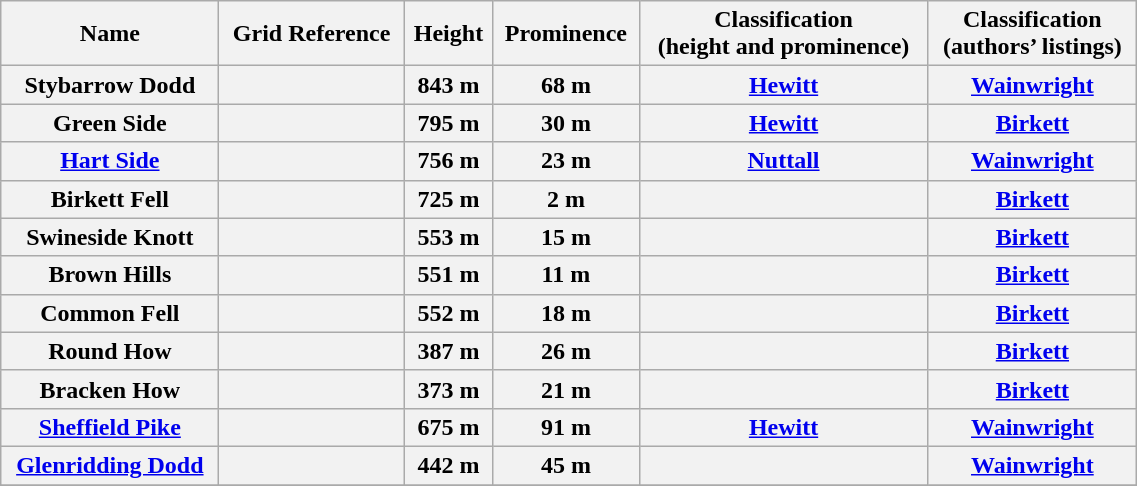<table style="width: 60%; height: 150px" border="1" class="wikitable">
<tr>
<th>Name</th>
<th>Grid Reference</th>
<th>Height</th>
<th>Prominence</th>
<th>Classification<br>(height and prominence)</th>
<th>Classification<br>(authors’ listings)</th>
</tr>
<tr>
<th>Stybarrow Dodd</th>
<th></th>
<th>843 m</th>
<th>68 m</th>
<th><a href='#'>Hewitt</a></th>
<th><a href='#'>Wainwright</a></th>
</tr>
<tr>
<th>Green Side</th>
<th></th>
<th>795 m</th>
<th>30 m</th>
<th><a href='#'>Hewitt</a></th>
<th><a href='#'>Birkett</a></th>
</tr>
<tr>
<th><a href='#'>Hart Side</a></th>
<th></th>
<th>756 m</th>
<th>23 m</th>
<th><a href='#'>Nuttall</a></th>
<th><a href='#'>Wainwright</a></th>
</tr>
<tr>
<th>Birkett Fell</th>
<th></th>
<th>725 m</th>
<th>2 m</th>
<th></th>
<th><a href='#'>Birkett</a></th>
</tr>
<tr>
<th>Swineside Knott</th>
<th></th>
<th>553 m</th>
<th>15 m</th>
<th></th>
<th><a href='#'>Birkett</a></th>
</tr>
<tr>
<th>Brown Hills</th>
<th></th>
<th>551 m</th>
<th>11 m</th>
<th></th>
<th><a href='#'>Birkett</a></th>
</tr>
<tr>
<th>Common Fell</th>
<th></th>
<th>552 m</th>
<th>18 m</th>
<th></th>
<th><a href='#'>Birkett</a></th>
</tr>
<tr>
<th>Round How</th>
<th></th>
<th>387 m</th>
<th>26 m</th>
<th></th>
<th><a href='#'>Birkett</a></th>
</tr>
<tr>
<th>Bracken How</th>
<th></th>
<th>373 m</th>
<th>21 m</th>
<th></th>
<th><a href='#'>Birkett</a></th>
</tr>
<tr>
<th><a href='#'>Sheffield Pike</a></th>
<th></th>
<th>675 m</th>
<th>91 m</th>
<th><a href='#'>Hewitt</a></th>
<th><a href='#'>Wainwright</a></th>
</tr>
<tr>
<th><a href='#'>Glenridding Dodd</a></th>
<th></th>
<th>442 m</th>
<th>45 m</th>
<th></th>
<th><a href='#'>Wainwright</a></th>
</tr>
<tr>
</tr>
</table>
